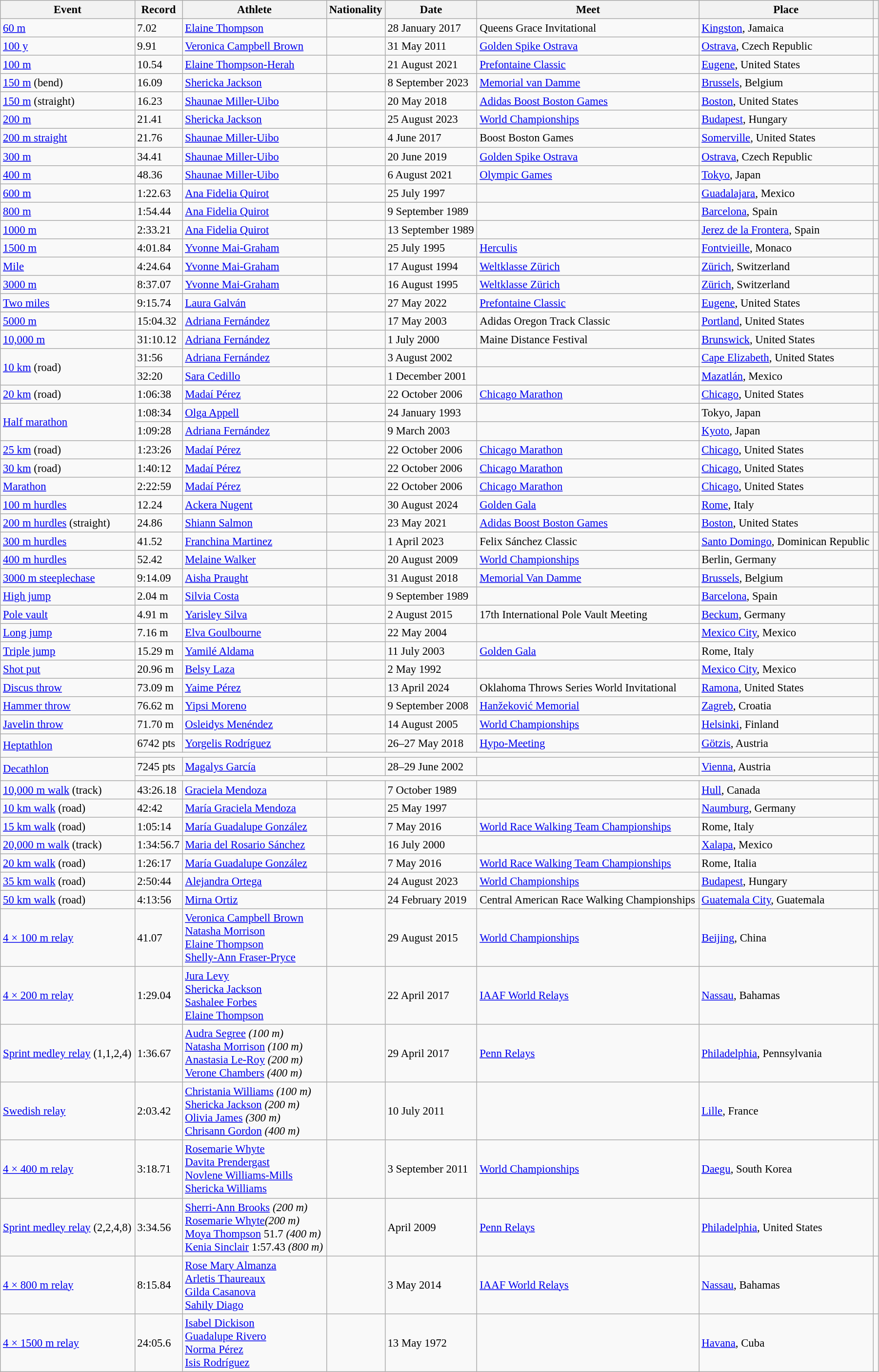<table class="wikitable" style="font-size:95%; width: 95%;">
<tr>
<th>Event</th>
<th>Record</th>
<th>Athlete</th>
<th>Nationality</th>
<th>Date</th>
<th>Meet</th>
<th>Place</th>
<th></th>
</tr>
<tr>
<td><a href='#'>60 m</a></td>
<td>7.02 </td>
<td><a href='#'>Elaine Thompson</a></td>
<td></td>
<td>28 January 2017</td>
<td>Queens Grace Invitational</td>
<td><a href='#'>Kingston</a>, Jamaica</td>
<td></td>
</tr>
<tr>
<td><a href='#'>100 y</a></td>
<td>9.91  </td>
<td><a href='#'>Veronica Campbell Brown</a></td>
<td></td>
<td>31 May 2011</td>
<td><a href='#'>Golden Spike Ostrava</a></td>
<td><a href='#'>Ostrava</a>, Czech Republic</td>
<td></td>
</tr>
<tr>
<td><a href='#'>100 m</a></td>
<td>10.54 </td>
<td><a href='#'>Elaine Thompson-Herah</a></td>
<td></td>
<td>21 August 2021</td>
<td><a href='#'>Prefontaine Classic</a></td>
<td><a href='#'>Eugene</a>, United States</td>
<td></td>
</tr>
<tr>
<td><a href='#'>150 m</a> (bend)</td>
<td>16.09 </td>
<td><a href='#'>Shericka Jackson</a></td>
<td></td>
<td>8 September 2023</td>
<td><a href='#'>Memorial van Damme</a></td>
<td><a href='#'>Brussels</a>, Belgium</td>
<td></td>
</tr>
<tr>
<td><a href='#'>150 m</a> (straight)</td>
<td>16.23 </td>
<td><a href='#'>Shaunae Miller-Uibo</a></td>
<td></td>
<td>20 May 2018</td>
<td><a href='#'>Adidas Boost Boston Games</a></td>
<td><a href='#'>Boston</a>, United States</td>
<td></td>
</tr>
<tr>
<td><a href='#'>200 m</a></td>
<td>21.41 </td>
<td><a href='#'>Shericka Jackson</a></td>
<td></td>
<td>25 August 2023</td>
<td><a href='#'>World Championships</a></td>
<td><a href='#'>Budapest</a>, Hungary</td>
<td></td>
</tr>
<tr>
<td><a href='#'>200 m straight</a></td>
<td>21.76 </td>
<td><a href='#'>Shaunae Miller-Uibo</a></td>
<td></td>
<td>4 June 2017</td>
<td>Boost Boston Games</td>
<td><a href='#'>Somerville</a>, United States</td>
<td></td>
</tr>
<tr>
<td><a href='#'>300 m</a></td>
<td>34.41 </td>
<td><a href='#'>Shaunae Miller-Uibo</a></td>
<td></td>
<td>20 June 2019</td>
<td><a href='#'>Golden Spike Ostrava</a></td>
<td><a href='#'>Ostrava</a>, Czech Republic</td>
<td></td>
</tr>
<tr>
<td><a href='#'>400 m</a></td>
<td>48.36</td>
<td><a href='#'>Shaunae Miller-Uibo</a></td>
<td></td>
<td>6 August 2021</td>
<td><a href='#'>Olympic Games</a></td>
<td><a href='#'>Tokyo</a>, Japan</td>
<td></td>
</tr>
<tr>
<td><a href='#'>600 m</a></td>
<td>1:22.63 </td>
<td><a href='#'>Ana Fidelia Quirot</a></td>
<td></td>
<td>25 July 1997</td>
<td></td>
<td><a href='#'>Guadalajara</a>, Mexico</td>
<td></td>
</tr>
<tr>
<td><a href='#'>800 m</a></td>
<td>1:54.44</td>
<td><a href='#'>Ana Fidelia Quirot</a></td>
<td></td>
<td>9 September 1989</td>
<td></td>
<td><a href='#'>Barcelona</a>, Spain</td>
<td></td>
</tr>
<tr>
<td><a href='#'>1000 m</a></td>
<td>2:33.21</td>
<td><a href='#'>Ana Fidelia Quirot</a></td>
<td></td>
<td>13 September 1989</td>
<td></td>
<td><a href='#'>Jerez de la Frontera</a>, Spain</td>
<td></td>
</tr>
<tr>
<td><a href='#'>1500 m</a></td>
<td>4:01.84</td>
<td><a href='#'>Yvonne Mai-Graham</a></td>
<td></td>
<td>25 July 1995</td>
<td><a href='#'>Herculis</a></td>
<td><a href='#'>Fontvieille</a>, Monaco</td>
<td></td>
</tr>
<tr>
<td><a href='#'>Mile</a></td>
<td>4:24.64</td>
<td><a href='#'>Yvonne Mai-Graham</a></td>
<td></td>
<td>17 August 1994</td>
<td><a href='#'>Weltklasse Zürich</a></td>
<td><a href='#'>Zürich</a>, Switzerland</td>
<td></td>
</tr>
<tr>
<td><a href='#'>3000 m</a></td>
<td>8:37.07</td>
<td><a href='#'>Yvonne Mai-Graham</a></td>
<td></td>
<td>16 August 1995</td>
<td><a href='#'>Weltklasse Zürich</a></td>
<td><a href='#'>Zürich</a>, Switzerland</td>
<td></td>
</tr>
<tr>
<td><a href='#'>Two miles</a></td>
<td>9:15.74</td>
<td><a href='#'>Laura Galván</a></td>
<td></td>
<td>27 May 2022</td>
<td><a href='#'>Prefontaine Classic</a></td>
<td><a href='#'>Eugene</a>, United States</td>
<td></td>
</tr>
<tr>
<td><a href='#'>5000 m</a></td>
<td>15:04.32</td>
<td><a href='#'>Adriana Fernández</a></td>
<td></td>
<td>17 May 2003</td>
<td>Adidas Oregon Track Classic</td>
<td><a href='#'>Portland</a>, United States</td>
<td></td>
</tr>
<tr>
<td><a href='#'>10,000 m</a></td>
<td>31:10.12</td>
<td><a href='#'>Adriana Fernández</a></td>
<td></td>
<td>1 July 2000</td>
<td>Maine Distance Festival</td>
<td><a href='#'>Brunswick</a>, United States</td>
<td></td>
</tr>
<tr>
<td rowspan=2><a href='#'>10 km</a> (road)</td>
<td>31:56  </td>
<td><a href='#'>Adriana Fernández</a></td>
<td></td>
<td>3 August 2002</td>
<td></td>
<td><a href='#'>Cape Elizabeth</a>, United States</td>
<td></td>
</tr>
<tr>
<td>32:20 </td>
<td><a href='#'>Sara Cedillo</a></td>
<td></td>
<td>1 December 2001</td>
<td></td>
<td><a href='#'>Mazatlán</a>, Mexico</td>
<td></td>
</tr>
<tr>
<td><a href='#'>20 km</a> (road)</td>
<td>1:06:38 </td>
<td><a href='#'>Madaí Pérez</a></td>
<td></td>
<td>22 October 2006</td>
<td><a href='#'>Chicago Marathon</a></td>
<td><a href='#'>Chicago</a>, United States</td>
<td></td>
</tr>
<tr>
<td rowspan=2><a href='#'>Half marathon</a></td>
<td>1:08:34 </td>
<td><a href='#'>Olga Appell</a></td>
<td></td>
<td>24 January 1993</td>
<td></td>
<td>Tokyo, Japan</td>
<td></td>
</tr>
<tr>
<td>1:09:28 </td>
<td><a href='#'>Adriana Fernández</a></td>
<td></td>
<td>9 March 2003</td>
<td></td>
<td><a href='#'>Kyoto</a>, Japan</td>
<td></td>
</tr>
<tr>
<td><a href='#'>25 km</a> (road)</td>
<td>1:23:26</td>
<td><a href='#'>Madaí Pérez</a></td>
<td></td>
<td>22 October 2006</td>
<td><a href='#'>Chicago Marathon</a></td>
<td><a href='#'>Chicago</a>, United States</td>
<td></td>
</tr>
<tr>
<td><a href='#'>30 km</a> (road)</td>
<td>1:40:12 </td>
<td><a href='#'>Madaí Pérez</a></td>
<td></td>
<td>22 October 2006</td>
<td><a href='#'>Chicago Marathon</a></td>
<td><a href='#'>Chicago</a>, United States</td>
<td></td>
</tr>
<tr>
<td><a href='#'>Marathon</a></td>
<td>2:22:59</td>
<td><a href='#'>Madaí Pérez</a></td>
<td></td>
<td>22 October 2006</td>
<td><a href='#'>Chicago Marathon</a></td>
<td><a href='#'>Chicago</a>, United States</td>
<td></td>
</tr>
<tr>
<td><a href='#'>100 m hurdles</a></td>
<td>12.24 </td>
<td><a href='#'>Ackera Nugent</a></td>
<td></td>
<td>30 August 2024</td>
<td><a href='#'>Golden Gala</a></td>
<td><a href='#'>Rome</a>, Italy</td>
<td></td>
</tr>
<tr>
<td><a href='#'>200 m hurdles</a> (straight)</td>
<td>24.86 </td>
<td><a href='#'>Shiann Salmon</a></td>
<td></td>
<td>23 May 2021</td>
<td><a href='#'>Adidas Boost Boston Games</a></td>
<td><a href='#'>Boston</a>, United States</td>
<td></td>
</tr>
<tr>
<td><a href='#'>300 m hurdles</a></td>
<td>41.52</td>
<td><a href='#'>Franchina Martinez</a></td>
<td></td>
<td>1 April 2023</td>
<td>Felix Sánchez Classic</td>
<td><a href='#'>Santo Domingo</a>, Dominican Republic</td>
<td></td>
</tr>
<tr>
<td><a href='#'>400 m hurdles</a></td>
<td>52.42</td>
<td><a href='#'>Melaine Walker</a></td>
<td></td>
<td>20 August 2009</td>
<td><a href='#'>World Championships</a></td>
<td>Berlin, Germany</td>
<td></td>
</tr>
<tr>
<td><a href='#'>3000 m steeplechase</a></td>
<td>9:14.09</td>
<td><a href='#'>Aisha Praught</a></td>
<td></td>
<td>31 August 2018</td>
<td><a href='#'>Memorial Van Damme</a></td>
<td><a href='#'>Brussels</a>, Belgium</td>
<td></td>
</tr>
<tr>
<td><a href='#'>High jump</a></td>
<td>2.04 m</td>
<td><a href='#'>Silvia Costa</a></td>
<td></td>
<td>9 September 1989</td>
<td></td>
<td><a href='#'>Barcelona</a>, Spain</td>
<td></td>
</tr>
<tr>
<td><a href='#'>Pole vault</a></td>
<td>4.91 m</td>
<td><a href='#'>Yarisley Silva</a></td>
<td></td>
<td>2 August 2015</td>
<td>17th International Pole Vault Meeting</td>
<td><a href='#'>Beckum</a>, Germany</td>
<td></td>
</tr>
<tr>
<td><a href='#'>Long jump</a></td>
<td>7.16 m  </td>
<td><a href='#'>Elva Goulbourne</a></td>
<td></td>
<td>22 May 2004</td>
<td></td>
<td><a href='#'>Mexico City</a>, Mexico</td>
<td></td>
</tr>
<tr>
<td><a href='#'>Triple jump</a></td>
<td>15.29 m </td>
<td><a href='#'>Yamilé Aldama</a></td>
<td></td>
<td>11 July 2003</td>
<td><a href='#'>Golden Gala</a></td>
<td>Rome, Italy</td>
<td></td>
</tr>
<tr>
<td><a href='#'>Shot put</a></td>
<td>20.96 m</td>
<td><a href='#'>Belsy Laza</a></td>
<td></td>
<td>2 May 1992</td>
<td></td>
<td><a href='#'>Mexico City</a>, Mexico</td>
<td></td>
</tr>
<tr>
<td><a href='#'>Discus throw</a></td>
<td>73.09 m</td>
<td><a href='#'>Yaime Pérez</a></td>
<td></td>
<td>13 April 2024</td>
<td>Oklahoma Throws Series World Invitational</td>
<td><a href='#'>Ramona</a>, United States</td>
<td></td>
</tr>
<tr>
<td><a href='#'>Hammer throw</a></td>
<td>76.62 m</td>
<td><a href='#'>Yipsi Moreno</a></td>
<td></td>
<td>9 September 2008</td>
<td><a href='#'>Hanžeković Memorial</a></td>
<td><a href='#'>Zagreb</a>, Croatia</td>
<td></td>
</tr>
<tr>
<td><a href='#'>Javelin throw</a></td>
<td>71.70 m</td>
<td><a href='#'>Osleidys Menéndez</a></td>
<td></td>
<td>14 August 2005</td>
<td><a href='#'>World Championships</a></td>
<td><a href='#'>Helsinki</a>, Finland</td>
<td></td>
</tr>
<tr>
<td rowspan=2><a href='#'>Heptathlon</a></td>
<td>6742 pts</td>
<td><a href='#'>Yorgelis Rodríguez</a></td>
<td></td>
<td>26–27 May 2018</td>
<td><a href='#'>Hypo-Meeting</a></td>
<td><a href='#'>Götzis</a>, Austria</td>
<td></td>
</tr>
<tr>
<td colspan=6></td>
<td></td>
</tr>
<tr>
<td rowspan=2><a href='#'>Decathlon</a></td>
<td>7245 pts </td>
<td><a href='#'>Magalys García</a></td>
<td></td>
<td>28–29 June 2002</td>
<td></td>
<td><a href='#'>Vienna</a>, Austria</td>
<td></td>
</tr>
<tr>
<td colspan=6></td>
<td></td>
</tr>
<tr>
<td><a href='#'>10,000 m walk</a> (track)</td>
<td>43:26.18</td>
<td><a href='#'>Graciela Mendoza</a></td>
<td></td>
<td>7 October 1989</td>
<td></td>
<td><a href='#'>Hull</a>, Canada</td>
<td></td>
</tr>
<tr>
<td><a href='#'>10 km walk</a> (road)</td>
<td>42:42</td>
<td><a href='#'>María Graciela Mendoza</a></td>
<td></td>
<td>25 May 1997</td>
<td></td>
<td><a href='#'>Naumburg</a>, Germany</td>
<td></td>
</tr>
<tr>
<td><a href='#'>15 km walk</a> (road)</td>
<td>1:05:14</td>
<td><a href='#'>María Guadalupe González</a></td>
<td></td>
<td>7 May 2016</td>
<td><a href='#'>World Race Walking Team Championships</a></td>
<td>Rome, Italy</td>
<td></td>
</tr>
<tr>
<td><a href='#'>20,000 m walk</a> (track)</td>
<td>1:34:56.7</td>
<td><a href='#'>Maria del Rosario Sánchez</a></td>
<td></td>
<td>16 July 2000</td>
<td></td>
<td><a href='#'>Xalapa</a>, Mexico</td>
<td></td>
</tr>
<tr>
<td><a href='#'>20 km walk</a> (road)</td>
<td>1:26:17</td>
<td><a href='#'>María Guadalupe González</a></td>
<td></td>
<td>7 May 2016</td>
<td><a href='#'>World Race Walking Team Championships</a></td>
<td>Rome, Italia</td>
<td></td>
</tr>
<tr>
<td><a href='#'>35 km walk</a> (road)</td>
<td>2:50:44</td>
<td><a href='#'>Alejandra Ortega</a></td>
<td></td>
<td>24 August 2023</td>
<td><a href='#'>World Championships</a></td>
<td><a href='#'>Budapest</a>, Hungary</td>
<td></td>
</tr>
<tr>
<td><a href='#'>50 km walk</a> (road)</td>
<td>4:13:56 </td>
<td><a href='#'>Mirna Ortiz</a></td>
<td></td>
<td>24 February 2019</td>
<td>Central American Race Walking Championships</td>
<td><a href='#'>Guatemala City</a>, Guatemala</td>
<td></td>
</tr>
<tr>
<td><a href='#'>4 × 100 m relay</a></td>
<td>41.07</td>
<td><a href='#'>Veronica Campbell Brown</a><br><a href='#'>Natasha Morrison</a><br><a href='#'>Elaine Thompson</a><br><a href='#'>Shelly-Ann Fraser-Pryce</a></td>
<td></td>
<td>29 August 2015</td>
<td><a href='#'>World Championships</a></td>
<td><a href='#'>Beijing</a>, China</td>
<td></td>
</tr>
<tr>
<td><a href='#'>4 × 200 m relay</a></td>
<td>1:29.04</td>
<td><a href='#'>Jura Levy</a><br><a href='#'>Shericka Jackson</a><br><a href='#'>Sashalee Forbes</a><br><a href='#'>Elaine Thompson</a></td>
<td></td>
<td>22 April 2017</td>
<td><a href='#'>IAAF World Relays</a></td>
<td><a href='#'>Nassau</a>, Bahamas</td>
<td></td>
</tr>
<tr>
<td><a href='#'>Sprint medley relay</a> (1,1,2,4)</td>
<td>1:36.67</td>
<td><a href='#'>Audra Segree</a> <em>(100 m)</em><br><a href='#'>Natasha Morrison</a> <em>(100 m)</em><br><a href='#'>Anastasia Le-Roy</a> <em>(200 m)</em><br><a href='#'>Verone Chambers</a> <em>(400 m)</em></td>
<td></td>
<td>29 April 2017</td>
<td><a href='#'>Penn Relays</a></td>
<td><a href='#'>Philadelphia</a>, Pennsylvania</td>
<td></td>
</tr>
<tr>
<td><a href='#'>Swedish relay</a></td>
<td>2:03.42</td>
<td><a href='#'>Christania Williams</a> <em>(100 m)</em><br><a href='#'>Shericka Jackson</a> <em>(200 m)</em><br><a href='#'>Olivia James</a> <em>(300 m)</em><br><a href='#'>Chrisann Gordon</a> <em>(400 m)</em></td>
<td></td>
<td>10 July 2011</td>
<td></td>
<td><a href='#'>Lille</a>, France</td>
<td></td>
</tr>
<tr>
<td><a href='#'>4 × 400 m relay</a></td>
<td>3:18.71</td>
<td><a href='#'>Rosemarie Whyte</a><br><a href='#'>Davita Prendergast</a><br><a href='#'>Novlene Williams-Mills</a><br><a href='#'>Shericka Williams</a></td>
<td></td>
<td>3 September 2011</td>
<td><a href='#'>World Championships</a></td>
<td><a href='#'>Daegu</a>, South Korea</td>
<td></td>
</tr>
<tr>
<td><a href='#'>Sprint medley relay</a> (2,2,4,8)</td>
<td>3:34.56</td>
<td><a href='#'>Sherri-Ann Brooks</a> <em>(200 m)</em><br><a href='#'>Rosemarie Whyte</a><em>(200 m)</em><br><a href='#'>Moya Thompson</a> 51.7 <em>(400 m)</em><br><a href='#'>Kenia Sinclair</a> 1:57.43 <em>(800 m)</em></td>
<td></td>
<td>April 2009</td>
<td><a href='#'>Penn Relays</a></td>
<td><a href='#'>Philadelphia</a>, United States</td>
<td></td>
</tr>
<tr>
<td><a href='#'>4 × 800 m relay</a></td>
<td>8:15.84</td>
<td><a href='#'>Rose Mary Almanza</a><br><a href='#'>Arletis Thaureaux</a><br><a href='#'>Gilda Casanova</a><br><a href='#'>Sahily Diago</a></td>
<td></td>
<td>3 May 2014</td>
<td><a href='#'>IAAF World Relays</a></td>
<td><a href='#'>Nassau</a>, Bahamas</td>
<td></td>
</tr>
<tr>
<td><a href='#'>4 × 1500 m relay</a></td>
<td>24:05.6</td>
<td><a href='#'>Isabel Dickison</a><br><a href='#'>Guadalupe Rivero</a><br><a href='#'>Norma Pérez</a><br><a href='#'>Isis Rodríguez</a></td>
<td></td>
<td>13 May 1972</td>
<td></td>
<td><a href='#'>Havana</a>, Cuba</td>
<td></td>
</tr>
</table>
